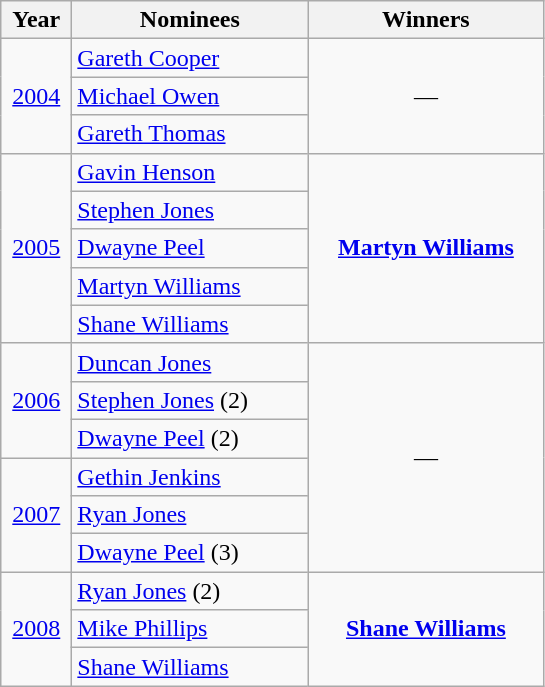<table class="wikitable">
<tr>
<th width=40>Year</th>
<th width=150>Nominees</th>
<th width=150>Winners</th>
</tr>
<tr>
<td align=center rowspan=3><a href='#'>2004</a></td>
<td><a href='#'>Gareth Cooper</a></td>
<td align=center rowspan=3>—</td>
</tr>
<tr>
<td><a href='#'>Michael Owen</a></td>
</tr>
<tr>
<td><a href='#'>Gareth Thomas</a></td>
</tr>
<tr>
<td align=center rowspan=5><a href='#'>2005</a></td>
<td><a href='#'>Gavin Henson</a></td>
<td align=center rowspan=5><strong><a href='#'>Martyn Williams</a></strong></td>
</tr>
<tr>
<td><a href='#'>Stephen Jones</a></td>
</tr>
<tr>
<td><a href='#'>Dwayne Peel</a></td>
</tr>
<tr>
<td><a href='#'>Martyn Williams</a></td>
</tr>
<tr>
<td><a href='#'>Shane Williams</a></td>
</tr>
<tr>
<td align=center rowspan=3><a href='#'>2006</a></td>
<td><a href='#'>Duncan Jones</a></td>
<td align=center rowspan=6>—</td>
</tr>
<tr>
<td><a href='#'>Stephen Jones</a> (2)</td>
</tr>
<tr>
<td><a href='#'>Dwayne Peel</a> (2)</td>
</tr>
<tr>
<td align=center rowspan=3><a href='#'>2007</a></td>
<td><a href='#'>Gethin Jenkins</a></td>
</tr>
<tr>
<td><a href='#'>Ryan Jones</a></td>
</tr>
<tr>
<td><a href='#'>Dwayne Peel</a> (3)</td>
</tr>
<tr>
<td align=center rowspan=3><a href='#'>2008</a></td>
<td><a href='#'>Ryan Jones</a> (2)</td>
<td align=center rowspan=3><strong><a href='#'>Shane Williams</a></strong></td>
</tr>
<tr>
<td><a href='#'>Mike Phillips</a></td>
</tr>
<tr>
<td><a href='#'>Shane Williams</a></td>
</tr>
</table>
